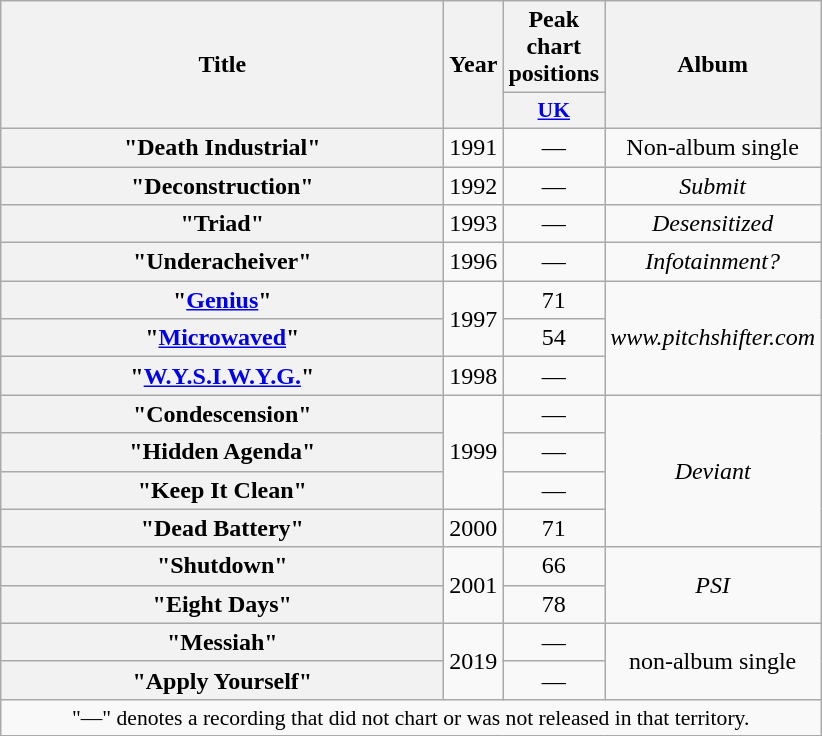<table class="wikitable plainrowheaders" style="text-align:center;">
<tr>
<th scope="col" rowspan="2" style="width:18em;">Title</th>
<th scope="col" rowspan="2">Year</th>
<th>Peak chart positions</th>
<th scope="col" rowspan="2">Album</th>
</tr>
<tr>
<th scope="col" style="width:3em;font-size:90%;"><a href='#'>UK</a><br></th>
</tr>
<tr>
<th scope="row">"Death Industrial"</th>
<td>1991</td>
<td>—</td>
<td>Non-album single</td>
</tr>
<tr>
<th scope="row">"Deconstruction"</th>
<td>1992</td>
<td>—</td>
<td><em>Submit</em></td>
</tr>
<tr>
<th scope="row">"Triad"</th>
<td>1993</td>
<td>—</td>
<td><em>Desensitized</em></td>
</tr>
<tr>
<th scope="row">"Underacheiver"</th>
<td>1996</td>
<td>—</td>
<td><em>Infotainment?</em></td>
</tr>
<tr>
<th scope="row">"<a href='#'>Genius</a>"</th>
<td rowspan="2">1997</td>
<td>71</td>
<td rowspan="3"><em>www.pitchshifter.com</em></td>
</tr>
<tr>
<th scope="row">"<a href='#'>Microwaved</a>"</th>
<td>54</td>
</tr>
<tr>
<th scope="row">"<a href='#'>W.Y.S.I.W.Y.G.</a>"</th>
<td>1998</td>
<td>—</td>
</tr>
<tr>
<th scope="row">"Condescension"</th>
<td rowspan="3">1999</td>
<td>—</td>
<td rowspan="4"><em>Deviant</em></td>
</tr>
<tr>
<th scope="row">"Hidden Agenda"</th>
<td>—</td>
</tr>
<tr>
<th scope="row">"Keep It Clean"</th>
<td>—</td>
</tr>
<tr>
<th scope="row">"Dead Battery"</th>
<td>2000</td>
<td>71</td>
</tr>
<tr>
<th scope="row">"Shutdown"</th>
<td rowspan="2">2001</td>
<td>66</td>
<td rowspan="2"><em>PSI</em></td>
</tr>
<tr>
<th scope="row">"Eight Days"</th>
<td>78</td>
</tr>
<tr>
<th scope="row">"Messiah"</th>
<td rowspan="2">2019</td>
<td>—</td>
<td rowspan="2">non-album single</td>
</tr>
<tr>
<th scope="row">"Apply Yourself"</th>
<td>—</td>
</tr>
<tr>
<td colspan="4" style="font-size:90%">"—" denotes a recording that did not chart or was not released in that territory.</td>
</tr>
</table>
